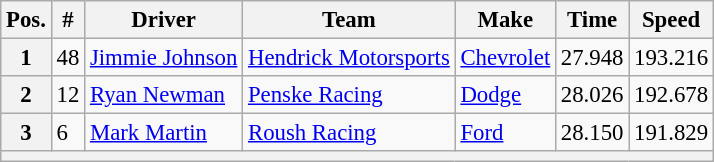<table class="wikitable" style="font-size:95%">
<tr>
<th>Pos.</th>
<th>#</th>
<th>Driver</th>
<th>Team</th>
<th>Make</th>
<th>Time</th>
<th>Speed</th>
</tr>
<tr>
<th>1</th>
<td>48</td>
<td><a href='#'>Jimmie Johnson</a></td>
<td><a href='#'>Hendrick Motorsports</a></td>
<td><a href='#'>Chevrolet</a></td>
<td>27.948</td>
<td>193.216</td>
</tr>
<tr>
<th>2</th>
<td>12</td>
<td><a href='#'>Ryan Newman</a></td>
<td><a href='#'>Penske Racing</a></td>
<td><a href='#'>Dodge</a></td>
<td>28.026</td>
<td>192.678</td>
</tr>
<tr>
<th>3</th>
<td>6</td>
<td><a href='#'>Mark Martin</a></td>
<td><a href='#'>Roush Racing</a></td>
<td><a href='#'>Ford</a></td>
<td>28.150</td>
<td>191.829</td>
</tr>
<tr>
<th colspan="7"></th>
</tr>
</table>
